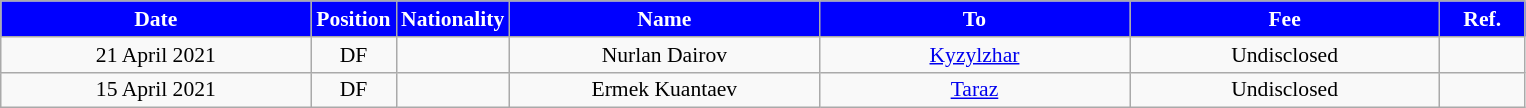<table class="wikitable"  style="text-align:center; font-size:90%; ">
<tr>
<th style="background:#0000ff; color:white; width:200px;">Date</th>
<th style="background:#0000ff; color:white; width:50px;">Position</th>
<th style="background:#0000ff; color:white; width:50px;">Nationality</th>
<th style="background:#0000ff; color:white; width:200px;">Name</th>
<th style="background:#0000ff; color:white; width:200px;">To</th>
<th style="background:#0000ff; color:white; width:200px;">Fee</th>
<th style="background:#0000ff; color:white; width:50px;">Ref.</th>
</tr>
<tr>
<td>21 April 2021</td>
<td>DF</td>
<td></td>
<td>Nurlan Dairov</td>
<td><a href='#'>Kyzylzhar</a></td>
<td>Undisclosed</td>
<td></td>
</tr>
<tr>
<td>15 April 2021</td>
<td>DF</td>
<td></td>
<td>Ermek Kuantaev</td>
<td><a href='#'>Taraz</a></td>
<td>Undisclosed</td>
<td></td>
</tr>
</table>
